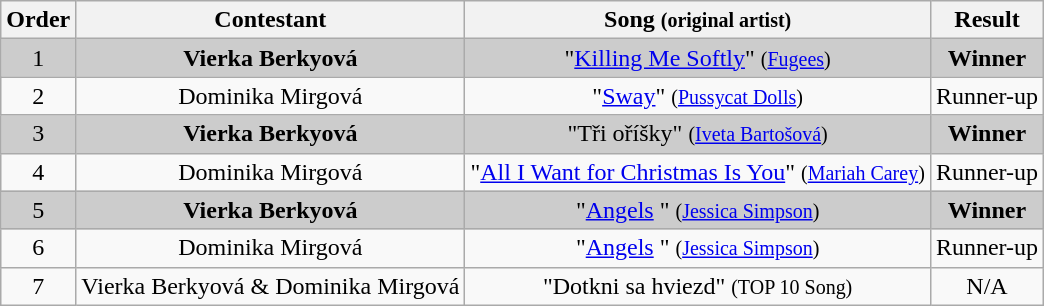<table class="wikitable plainrowheaders" style="text-align:center;">
<tr>
<th scope="col">Order</th>
<th scope="col">Contestant</th>
<th scope="col">Song <small>(original artist)</small></th>
<th scope="col">Result</th>
</tr>
<tr style="background:#ccc;">
<td>1</td>
<td><strong>Vierka Berkyová</strong></td>
<td>"<a href='#'>Killing Me Softly</a>" <small>(<a href='#'>Fugees</a>)</small></td>
<td><strong>Winner</strong></td>
</tr>
<tr>
<td>2</td>
<td>Dominika Mirgová</td>
<td>"<a href='#'>Sway</a>" <small>(<a href='#'>Pussycat Dolls</a>)</small></td>
<td>Runner-up</td>
</tr>
<tr style="background:#ccc;">
<td>3</td>
<td><strong>Vierka Berkyová</strong></td>
<td>"Tři oříšky" <small>(<a href='#'>Iveta Bartošová</a>)</small></td>
<td><strong>Winner</strong></td>
</tr>
<tr>
<td>4</td>
<td>Dominika Mirgová</td>
<td>"<a href='#'>All I Want for Christmas Is You</a>" <small>(<a href='#'>Mariah Carey</a>)</small></td>
<td>Runner-up</td>
</tr>
<tr style="background:#ccc;">
<td>5</td>
<td><strong>Vierka Berkyová</strong></td>
<td>"<a href='#'>Angels</a> " <small>(<a href='#'>Jessica Simpson</a>)</small></td>
<td><strong>Winner</strong></td>
</tr>
<tr>
<td>6</td>
<td>Dominika Mirgová</td>
<td>"<a href='#'>Angels</a> " <small>(<a href='#'>Jessica Simpson</a>)</small></td>
<td>Runner-up</td>
</tr>
<tr>
<td>7</td>
<td>Vierka Berkyová & Dominika Mirgová</td>
<td>"Dotkni sa hviezd" <small>(TOP 10 Song)</small></td>
<td>N/A</td>
</tr>
</table>
